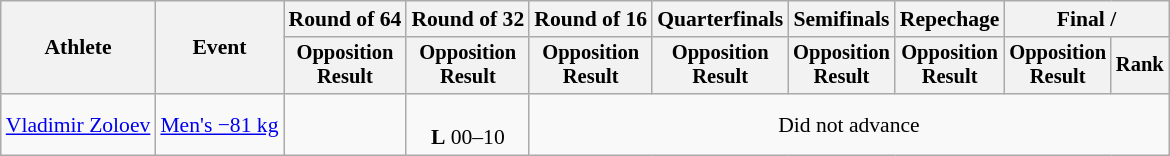<table class="wikitable" style="font-size:90%">
<tr>
<th rowspan="2">Athlete</th>
<th rowspan="2">Event</th>
<th>Round of 64</th>
<th>Round of 32</th>
<th>Round of 16</th>
<th>Quarterfinals</th>
<th>Semifinals</th>
<th>Repechage</th>
<th colspan=2>Final / </th>
</tr>
<tr style="font-size:95%">
<th>Opposition<br>Result</th>
<th>Opposition<br>Result</th>
<th>Opposition<br>Result</th>
<th>Opposition<br>Result</th>
<th>Opposition<br>Result</th>
<th>Opposition<br>Result</th>
<th>Opposition<br>Result</th>
<th>Rank</th>
</tr>
<tr align=center>
<td align=left><a href='#'>Vladimir Zoloev</a></td>
<td align=left><a href='#'>Men's −81 kg</a></td>
<td></td>
<td><br><strong>L</strong> 00–10</td>
<td colspan=6>Did not advance</td>
</tr>
</table>
